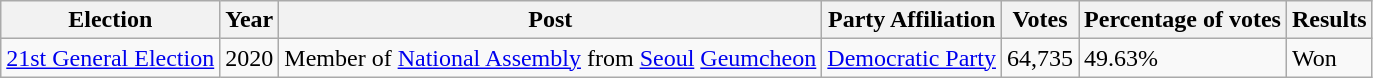<table class="wikitable">
<tr>
<th>Election</th>
<th>Year</th>
<th>Post</th>
<th>Party Affiliation</th>
<th>Votes</th>
<th>Percentage of votes</th>
<th>Results</th>
</tr>
<tr>
<td><a href='#'>21st General Election</a></td>
<td>2020</td>
<td>Member of <a href='#'>National Assembly</a> from <a href='#'>Seoul</a> <a href='#'>Geumcheon</a></td>
<td><a href='#'>Democratic Party</a></td>
<td>64,735</td>
<td>49.63%</td>
<td>Won</td>
</tr>
</table>
